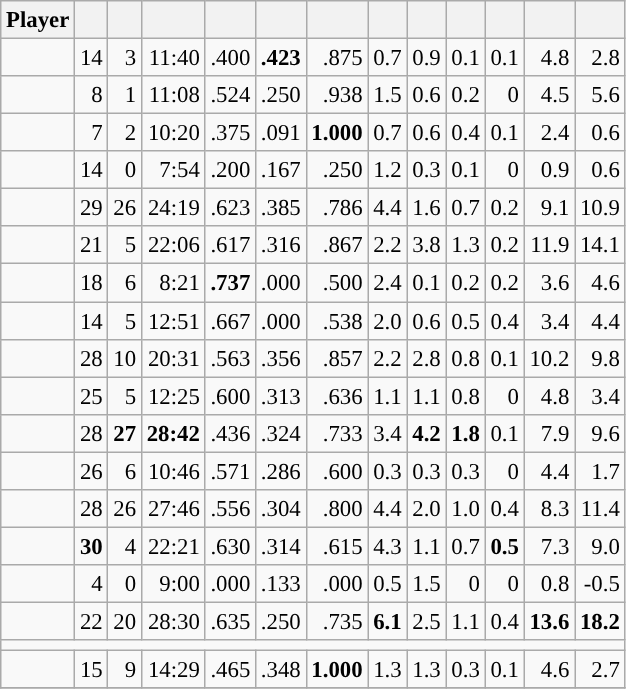<table class="wikitable sortable" style="font-size:95%; text-align:right;">
<tr>
<th>Player</th>
<th></th>
<th></th>
<th></th>
<th></th>
<th></th>
<th></th>
<th></th>
<th></th>
<th></th>
<th></th>
<th></th>
<th></th>
</tr>
<tr>
<td><strong></strong></td>
<td>14</td>
<td>3</td>
<td>11:40</td>
<td>.400</td>
<td><strong>.423</strong></td>
<td>.875</td>
<td>0.7</td>
<td>0.9</td>
<td>0.1</td>
<td>0.1</td>
<td>4.8</td>
<td>2.8</td>
</tr>
<tr>
<td><strong></strong></td>
<td>8</td>
<td>1</td>
<td>11:08</td>
<td>.524</td>
<td>.250</td>
<td>.938</td>
<td>1.5</td>
<td>0.6</td>
<td>0.2</td>
<td>0</td>
<td>4.5</td>
<td>5.6</td>
</tr>
<tr>
<td><strong></strong></td>
<td>7</td>
<td>2</td>
<td>10:20</td>
<td>.375</td>
<td>.091</td>
<td><strong>1.000</strong></td>
<td>0.7</td>
<td>0.6</td>
<td>0.4</td>
<td>0.1</td>
<td>2.4</td>
<td>0.6</td>
</tr>
<tr>
<td><strong></strong></td>
<td>14</td>
<td>0</td>
<td>7:54</td>
<td>.200</td>
<td>.167</td>
<td>.250</td>
<td>1.2</td>
<td>0.3</td>
<td>0.1</td>
<td>0</td>
<td>0.9</td>
<td>0.6</td>
</tr>
<tr>
<td><strong></strong></td>
<td>29</td>
<td>26</td>
<td>24:19</td>
<td>.623</td>
<td>.385</td>
<td>.786</td>
<td>4.4</td>
<td>1.6</td>
<td>0.7</td>
<td>0.2</td>
<td>9.1</td>
<td>10.9</td>
</tr>
<tr>
<td><strong></strong></td>
<td>21</td>
<td>5</td>
<td>22:06</td>
<td>.617</td>
<td>.316</td>
<td>.867</td>
<td>2.2</td>
<td>3.8</td>
<td>1.3</td>
<td>0.2</td>
<td>11.9</td>
<td>14.1</td>
</tr>
<tr>
<td><strong></strong></td>
<td>18</td>
<td>6</td>
<td>8:21</td>
<td><strong>.737</strong></td>
<td>.000</td>
<td>.500</td>
<td>2.4</td>
<td>0.1</td>
<td>0.2</td>
<td>0.2</td>
<td>3.6</td>
<td>4.6</td>
</tr>
<tr>
<td><strong></strong></td>
<td>14</td>
<td>5</td>
<td>12:51</td>
<td>.667</td>
<td>.000</td>
<td>.538</td>
<td>2.0</td>
<td>0.6</td>
<td>0.5</td>
<td>0.4</td>
<td>3.4</td>
<td>4.4</td>
</tr>
<tr>
<td><strong></strong></td>
<td>28</td>
<td>10</td>
<td>20:31</td>
<td>.563</td>
<td>.356</td>
<td>.857</td>
<td>2.2</td>
<td>2.8</td>
<td>0.8</td>
<td>0.1</td>
<td>10.2</td>
<td>9.8</td>
</tr>
<tr>
<td><strong></strong></td>
<td>25</td>
<td>5</td>
<td>12:25</td>
<td>.600</td>
<td>.313</td>
<td>.636</td>
<td>1.1</td>
<td>1.1</td>
<td>0.8</td>
<td>0</td>
<td>4.8</td>
<td>3.4</td>
</tr>
<tr>
<td><strong></strong></td>
<td>28</td>
<td><strong>27</strong></td>
<td><strong>28:42</strong></td>
<td>.436</td>
<td>.324</td>
<td>.733</td>
<td>3.4</td>
<td><strong>4.2</strong></td>
<td><strong>1.8</strong></td>
<td>0.1</td>
<td>7.9</td>
<td>9.6</td>
</tr>
<tr>
<td><strong></strong></td>
<td>26</td>
<td>6</td>
<td>10:46</td>
<td>.571</td>
<td>.286</td>
<td>.600</td>
<td>0.3</td>
<td>0.3</td>
<td>0.3</td>
<td>0</td>
<td>4.4</td>
<td>1.7</td>
</tr>
<tr>
<td><strong></strong></td>
<td>28</td>
<td>26</td>
<td>27:46</td>
<td>.556</td>
<td>.304</td>
<td>.800</td>
<td>4.4</td>
<td>2.0</td>
<td>1.0</td>
<td>0.4</td>
<td>8.3</td>
<td>11.4</td>
</tr>
<tr>
<td><strong></strong></td>
<td><strong>30</strong></td>
<td>4</td>
<td>22:21</td>
<td>.630</td>
<td>.314</td>
<td>.615</td>
<td>4.3</td>
<td>1.1</td>
<td>0.7</td>
<td><strong>0.5</strong></td>
<td>7.3</td>
<td>9.0</td>
</tr>
<tr>
<td><strong></strong></td>
<td>4</td>
<td>0</td>
<td>9:00</td>
<td>.000</td>
<td>.133</td>
<td>.000</td>
<td>0.5</td>
<td>1.5</td>
<td>0</td>
<td>0</td>
<td>0.8</td>
<td>-0.5</td>
</tr>
<tr>
<td><strong></strong></td>
<td>22</td>
<td>20</td>
<td>28:30</td>
<td>.635</td>
<td>.250</td>
<td>.735</td>
<td><strong>6.1</strong></td>
<td>2.5</td>
<td>1.1</td>
<td>0.4</td>
<td><strong>13.6</strong></td>
<td><strong>18.2</strong></td>
</tr>
<tr class="sortbottom">
<td colspan=13></td>
</tr>
<tr>
<td><em></em></td>
<td>15</td>
<td>9</td>
<td>14:29</td>
<td>.465</td>
<td>.348</td>
<td><strong>1.000</strong></td>
<td>1.3</td>
<td>1.3</td>
<td>0.3</td>
<td>0.1</td>
<td>4.6</td>
<td>2.7</td>
</tr>
<tr>
</tr>
</table>
